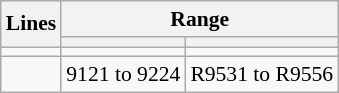<table class="wikitable" style="font-size: 90%;">
<tr>
<th rowspan=2>Lines</th>
<th colspan=2>Range</th>
</tr>
<tr>
<th></th>
<th></th>
</tr>
<tr>
<td></td>
<td></td>
<td></td>
</tr>
<tr>
<td></td>
<td>9121 to 9224</td>
<td>R9531 to R9556</td>
</tr>
</table>
